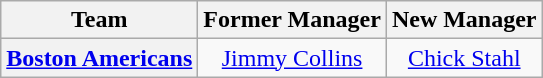<table class="wikitable plainrowheaders" style="text-align:center;">
<tr>
<th>Team</th>
<th>Former Manager</th>
<th>New Manager</th>
</tr>
<tr>
<th scope="row" style="text-align:center;"><a href='#'>Boston Americans</a></th>
<td><a href='#'>Jimmy Collins</a></td>
<td><a href='#'>Chick Stahl</a></td>
</tr>
</table>
